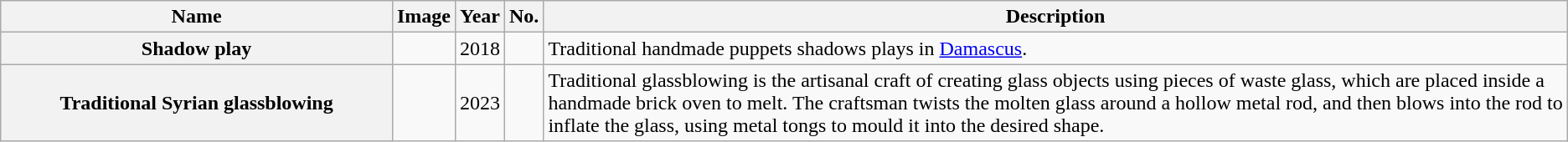<table class="wikitable sortable plainrowheaders">
<tr>
<th style="width:25%">Name</th>
<th class="unsortable">Image</th>
<th>Year</th>
<th>No.</th>
<th class="unsortable">Description</th>
</tr>
<tr>
<th scope="row">Shadow play</th>
<td></td>
<td>2018</td>
<td></td>
<td>Traditional handmade puppets shadows plays in <a href='#'>Damascus</a>.</td>
</tr>
<tr>
<th scope="row">Traditional Syrian glassblowing</th>
<td></td>
<td>2023</td>
<td></td>
<td>Traditional glassblowing is the artisanal craft of creating glass objects using pieces of waste glass, which are placed inside a handmade brick oven to melt. The craftsman twists the molten glass around a hollow metal rod, and then blows into the rod to inflate the glass, using metal tongs to mould it into the desired shape.</td>
</tr>
</table>
